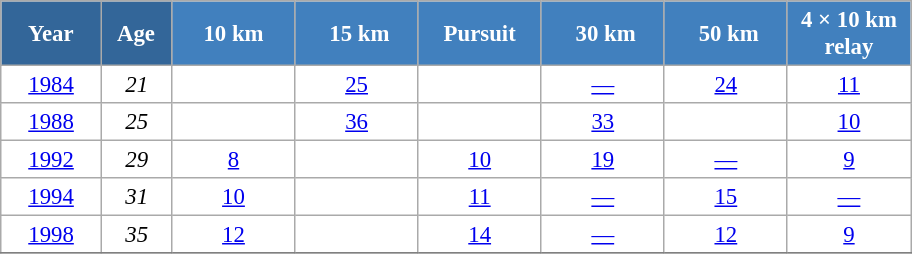<table class="wikitable" style="font-size:95%; text-align:center; border:grey solid 1px; border-collapse:collapse; background:#ffffff;">
<tr>
<th style="background-color:#369; color:white; width:60px;"> Year </th>
<th style="background-color:#369; color:white; width:40px;"> Age </th>
<th style="background-color:#4180be; color:white; width:75px;"> 10 km </th>
<th style="background-color:#4180be; color:white; width:75px;"> 15 km</th>
<th style="background-color:#4180be; color:white; width:75px;"> Pursuit </th>
<th style="background-color:#4180be; color:white; width:75px;"> 30 km</th>
<th style="background-color:#4180be; color:white; width:75px;"> 50 km</th>
<th style="background-color:#4180be; color:white; width:75px;"> 4 × 10 km <br> relay </th>
</tr>
<tr>
<td><a href='#'>1984</a></td>
<td><em>21</em></td>
<td></td>
<td><a href='#'>25</a></td>
<td></td>
<td><a href='#'>—</a></td>
<td><a href='#'>24</a></td>
<td><a href='#'>11</a></td>
</tr>
<tr>
<td><a href='#'>1988</a></td>
<td><em>25</em></td>
<td></td>
<td><a href='#'>36</a></td>
<td></td>
<td><a href='#'>33</a></td>
<td><a href='#'></a></td>
<td><a href='#'>10</a></td>
</tr>
<tr>
<td><a href='#'>1992</a></td>
<td><em>29</em></td>
<td><a href='#'>8</a></td>
<td></td>
<td><a href='#'>10</a></td>
<td><a href='#'>19</a></td>
<td><a href='#'>—</a></td>
<td><a href='#'>9</a></td>
</tr>
<tr>
<td><a href='#'>1994</a></td>
<td><em>31</em></td>
<td><a href='#'>10</a></td>
<td></td>
<td><a href='#'>11</a></td>
<td><a href='#'>—</a></td>
<td><a href='#'>15</a></td>
<td><a href='#'>—</a></td>
</tr>
<tr>
<td><a href='#'>1998</a></td>
<td><em>35</em></td>
<td><a href='#'>12</a></td>
<td></td>
<td><a href='#'>14</a></td>
<td><a href='#'>—</a></td>
<td><a href='#'>12</a></td>
<td><a href='#'>9</a></td>
</tr>
<tr>
</tr>
</table>
